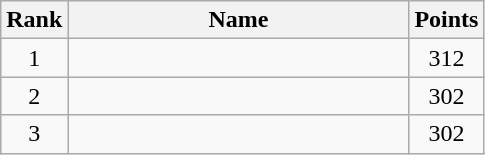<table class="wikitable" border="1" style="text-align:center">
<tr>
<th width=30>Rank</th>
<th width=220>Name</th>
<th width=25>Points</th>
</tr>
<tr>
<td>1</td>
<td align="left"></td>
<td>312</td>
</tr>
<tr>
<td>2</td>
<td align="left"></td>
<td>302</td>
</tr>
<tr>
<td>3</td>
<td align="left"></td>
<td>302</td>
</tr>
</table>
